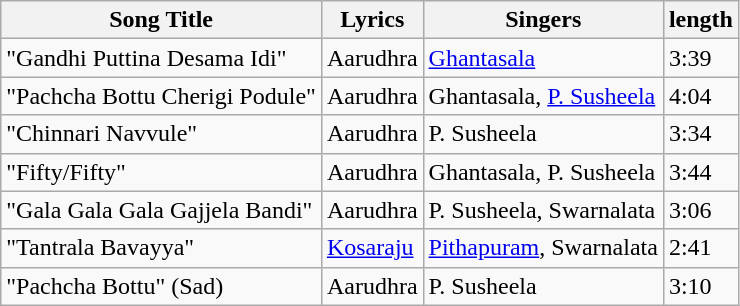<table class="wikitable">
<tr>
<th>Song Title</th>
<th>Lyrics</th>
<th>Singers</th>
<th>length</th>
</tr>
<tr>
<td>"Gandhi Puttina Desama Idi"</td>
<td>Aarudhra</td>
<td><a href='#'>Ghantasala</a></td>
<td>3:39</td>
</tr>
<tr>
<td>"Pachcha Bottu Cherigi Podule"</td>
<td>Aarudhra</td>
<td>Ghantasala, <a href='#'>P. Susheela</a></td>
<td>4:04</td>
</tr>
<tr>
<td>"Chinnari Navvule"</td>
<td>Aarudhra</td>
<td>P. Susheela</td>
<td>3:34</td>
</tr>
<tr>
<td>"Fifty/Fifty"</td>
<td>Aarudhra</td>
<td>Ghantasala, P. Susheela</td>
<td>3:44</td>
</tr>
<tr>
<td>"Gala Gala Gala Gajjela Bandi"</td>
<td>Aarudhra</td>
<td>P. Susheela, Swarnalata</td>
<td>3:06</td>
</tr>
<tr>
<td>"Tantrala Bavayya"</td>
<td><a href='#'>Kosaraju</a></td>
<td><a href='#'>Pithapuram</a>, Swarnalata</td>
<td>2:41</td>
</tr>
<tr>
<td>"Pachcha Bottu" (Sad)</td>
<td>Aarudhra</td>
<td>P. Susheela</td>
<td>3:10</td>
</tr>
</table>
